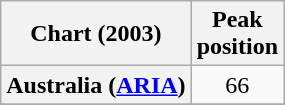<table class="wikitable sortable plainrowheaders" style="text-align:center">
<tr>
<th scope="col">Chart (2003)</th>
<th scope="col">Peak<br>position</th>
</tr>
<tr>
<th scope="row">Australia (<a href='#'>ARIA</a>)</th>
<td>66</td>
</tr>
<tr>
</tr>
<tr>
</tr>
<tr>
</tr>
<tr>
</tr>
<tr>
</tr>
<tr>
</tr>
</table>
